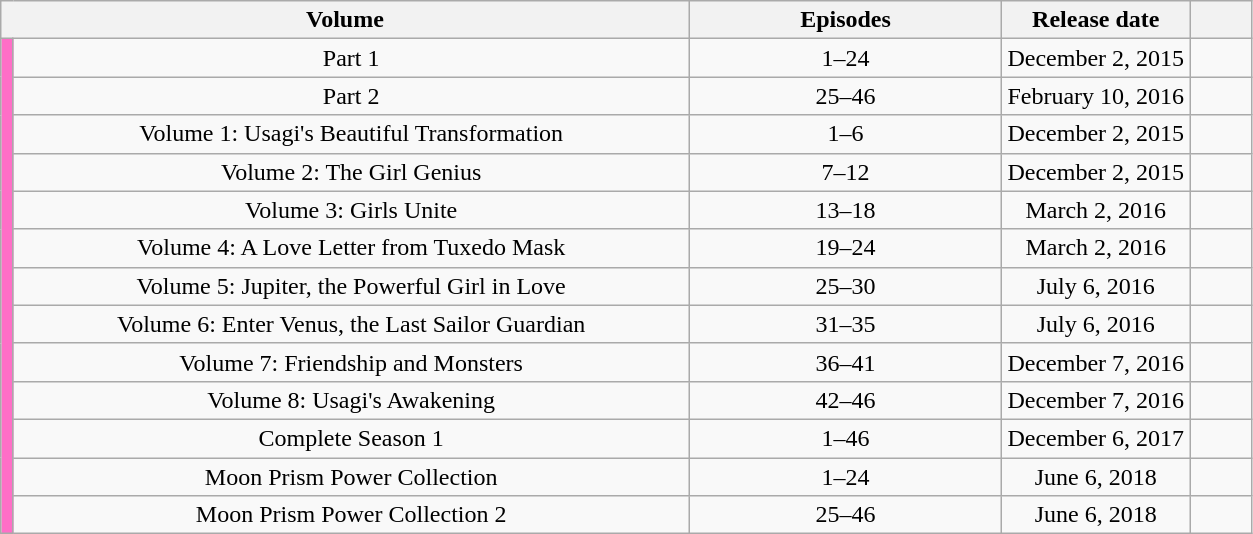<table class="wikitable" style="text-align: center;">
<tr>
<th colspan="2">Volume</th>
<th width="25%">Episodes</th>
<th width="15%">Release date</th>
<th width="5%"></th>
</tr>
<tr>
<td rowspan="13" width="1%" style="background: #FF6EC7;"></td>
<td>Part 1</td>
<td>1–24</td>
<td>December 2, 2015</td>
<td></td>
</tr>
<tr>
<td>Part 2</td>
<td>25–46</td>
<td>February 10, 2016</td>
<td></td>
</tr>
<tr>
<td>Volume 1: Usagi's Beautiful Transformation</td>
<td>1–6</td>
<td>December 2, 2015</td>
<td></td>
</tr>
<tr>
<td>Volume 2: The Girl Genius</td>
<td>7–12</td>
<td>December 2, 2015</td>
<td></td>
</tr>
<tr>
<td>Volume 3: Girls Unite</td>
<td>13–18</td>
<td>March 2, 2016</td>
<td></td>
</tr>
<tr>
<td>Volume 4: A Love Letter from Tuxedo Mask</td>
<td>19–24</td>
<td>March 2, 2016</td>
<td></td>
</tr>
<tr>
<td>Volume 5: Jupiter, the Powerful Girl in Love</td>
<td>25–30</td>
<td>July 6, 2016</td>
<td></td>
</tr>
<tr>
<td>Volume 6: Enter Venus, the Last Sailor Guardian</td>
<td>31–35</td>
<td>July 6, 2016</td>
<td></td>
</tr>
<tr>
<td>Volume 7: Friendship and Monsters</td>
<td>36–41</td>
<td>December 7, 2016</td>
<td></td>
</tr>
<tr>
<td>Volume 8: Usagi's Awakening</td>
<td>42–46</td>
<td>December 7, 2016</td>
<td></td>
</tr>
<tr>
<td>Complete Season 1</td>
<td>1–46</td>
<td>December 6, 2017</td>
<td></td>
</tr>
<tr>
<td>Moon Prism Power Collection</td>
<td>1–24</td>
<td>June 6, 2018</td>
<td></td>
</tr>
<tr>
<td>Moon Prism Power Collection 2</td>
<td>25–46</td>
<td>June 6, 2018</td>
<td></td>
</tr>
</table>
